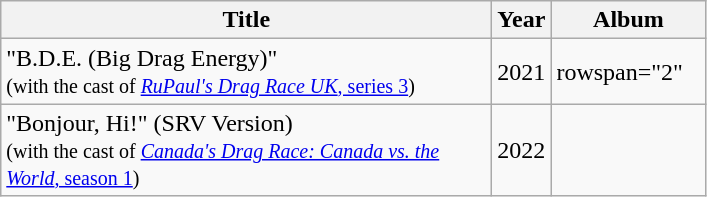<table class="wikitable plainrowheaders" style="text-align:left;">
<tr>
<th scope="col"  style="width:20em;">Title</th>
<th scope="col"  style="width:2em;">Year</th>
<th scope="col"  style="width:6em;">Album</th>
</tr>
<tr>
<td scope="row">"B.D.E. (Big Drag Energy)"<br><small>(with the cast of <a href='#'><em>RuPaul's Drag Race UK</em>, series 3</a>)</small></td>
<td>2021</td>
<td>rowspan="2" </td>
</tr>
<tr>
<td scope="row">"Bonjour, Hi!" (SRV Version)<br><small>(with the cast of <a href='#'><em>Canada's Drag Race: Canada vs. the World</em>, season 1</a>)</small></td>
<td>2022</td>
</tr>
</table>
